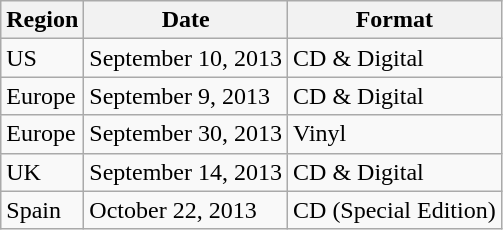<table class="wikitable">
<tr>
<th>Region</th>
<th>Date</th>
<th>Format</th>
</tr>
<tr>
<td>US</td>
<td>September 10, 2013</td>
<td>CD & Digital</td>
</tr>
<tr>
<td>Europe</td>
<td>September 9, 2013</td>
<td>CD & Digital</td>
</tr>
<tr>
<td>Europe</td>
<td>September 30, 2013</td>
<td>Vinyl</td>
</tr>
<tr>
<td>UK</td>
<td>September 14, 2013</td>
<td>CD & Digital</td>
</tr>
<tr>
<td>Spain</td>
<td>October 22, 2013</td>
<td>CD (Special Edition)</td>
</tr>
</table>
